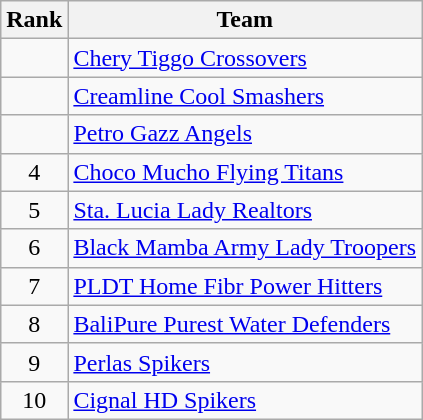<table class="wikitable" style="text-align: center;">
<tr>
<th>Rank</th>
<th>Team</th>
</tr>
<tr>
<td></td>
<td align="left"><a href='#'>Chery Tiggo Crossovers</a></td>
</tr>
<tr>
<td></td>
<td align="left"><a href='#'>Creamline Cool Smashers</a></td>
</tr>
<tr>
<td></td>
<td align="left"><a href='#'>Petro Gazz Angels</a></td>
</tr>
<tr>
<td>4</td>
<td align="left"><a href='#'>Choco Mucho Flying Titans</a></td>
</tr>
<tr>
<td>5</td>
<td align="left"><a href='#'>Sta. Lucia Lady Realtors</a></td>
</tr>
<tr>
<td>6</td>
<td align="left"><a href='#'>Black Mamba Army Lady Troopers</a></td>
</tr>
<tr>
<td>7</td>
<td align="left"><a href='#'>PLDT Home Fibr Power Hitters</a></td>
</tr>
<tr>
<td>8</td>
<td align="left"><a href='#'>BaliPure Purest Water Defenders</a></td>
</tr>
<tr>
<td>9</td>
<td align="left"><a href='#'>Perlas Spikers</a></td>
</tr>
<tr>
<td>10</td>
<td align="left"><a href='#'>Cignal HD Spikers</a></td>
</tr>
</table>
